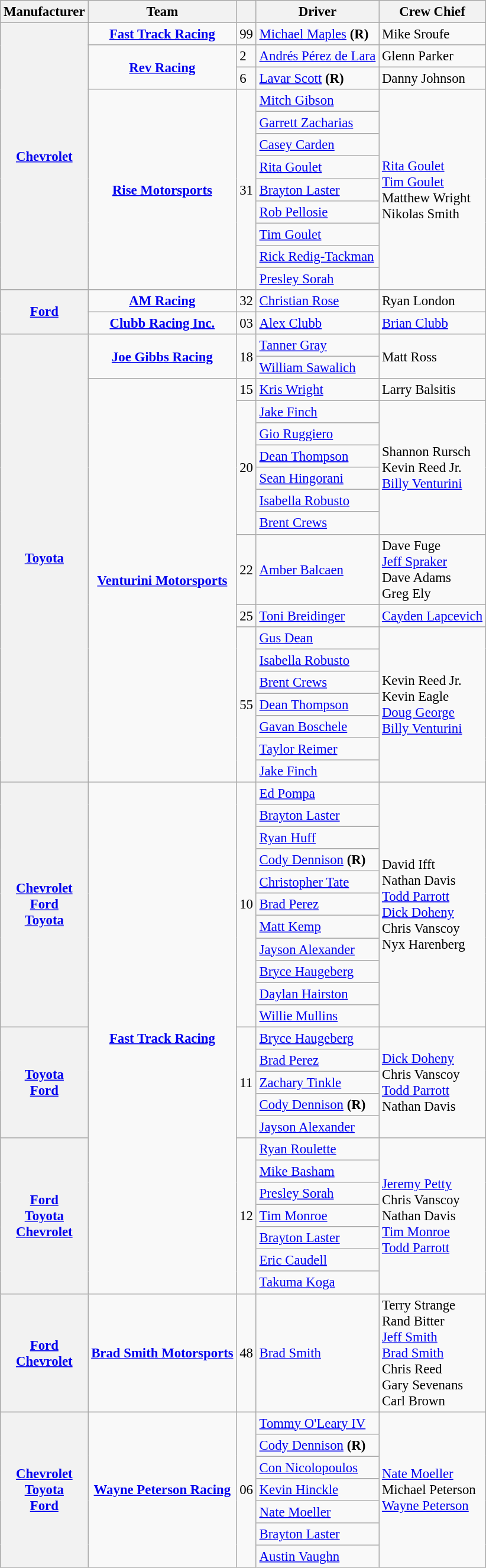<table class="wikitable" style="font-size: 95%;">
<tr>
<th>Manufacturer</th>
<th>Team</th>
<th></th>
<th>Driver</th>
<th>Crew Chief</th>
</tr>
<tr>
<th rowspan="12"><a href='#'>Chevrolet</a></th>
<td style="text-align:center;"><strong><a href='#'>Fast Track Racing</a></strong></td>
<td>99</td>
<td><a href='#'>Michael Maples</a> <strong>(R)</strong></td>
<td>Mike Sroufe</td>
</tr>
<tr>
<td rowspan="2" style="text-align:center;"><strong><a href='#'>Rev Racing</a></strong></td>
<td>2</td>
<td><a href='#'>Andrés Pérez de Lara</a></td>
<td>Glenn Parker</td>
</tr>
<tr>
<td>6</td>
<td><a href='#'>Lavar Scott</a> <strong>(R)</strong></td>
<td>Danny Johnson</td>
</tr>
<tr>
<td rowspan=9 style="text-align:center;"><strong><a href='#'>Rise Motorsports</a></strong></td>
<td rowspan=9>31</td>
<td><a href='#'>Mitch Gibson</a> <small></small></td>
<td rowspan=9><a href='#'>Rita Goulet</a> <small></small> <br> <a href='#'>Tim Goulet</a> <small></small> <br> Matthew Wright <small></small> <br> Nikolas Smith <small></small></td>
</tr>
<tr>
<td><a href='#'>Garrett Zacharias</a> <small></small></td>
</tr>
<tr>
<td><a href='#'>Casey Carden</a> <small></small></td>
</tr>
<tr>
<td><a href='#'>Rita Goulet</a> <small></small></td>
</tr>
<tr>
<td><a href='#'>Brayton Laster</a> <small></small></td>
</tr>
<tr>
<td><a href='#'>Rob Pellosie</a> <small></small></td>
</tr>
<tr>
<td><a href='#'>Tim Goulet</a> <small></small></td>
</tr>
<tr>
<td><a href='#'>Rick Redig-Tackman</a> <small></small></td>
</tr>
<tr>
<td><a href='#'>Presley Sorah</a> <small></small></td>
</tr>
<tr>
<th rowspan=2><a href='#'>Ford</a></th>
<td style="text-align:center;"><strong><a href='#'>AM Racing</a></strong></td>
<td>32</td>
<td><a href='#'>Christian Rose</a></td>
<td>Ryan London</td>
</tr>
<tr>
<td style="text-align:center;"><strong><a href='#'>Clubb Racing Inc.</a></strong></td>
<td>03</td>
<td><a href='#'>Alex Clubb</a></td>
<td><a href='#'>Brian Clubb</a></td>
</tr>
<tr>
<th rowspan="18"><a href='#'>Toyota</a></th>
<td rowspan="2" style="text-align:center;"><strong><a href='#'>Joe Gibbs Racing</a></strong></td>
<td rowspan="2">18</td>
<td><a href='#'>Tanner Gray</a> <small></small></td>
<td rowspan="2">Matt Ross</td>
</tr>
<tr>
<td><a href='#'>William Sawalich</a> <small></small></td>
</tr>
<tr>
<td rowspan="16" style="text-align:center;"><strong><a href='#'>Venturini Motorsports</a></strong></td>
<td>15</td>
<td><a href='#'>Kris Wright</a></td>
<td>Larry Balsitis</td>
</tr>
<tr>
<td rowspan=6>20</td>
<td><a href='#'>Jake Finch</a> <small></small></td>
<td rowspan=6>Shannon Rursch <small></small> <br> Kevin Reed Jr. <small></small> <br> <a href='#'>Billy Venturini</a> <small></small></td>
</tr>
<tr>
<td><a href='#'>Gio Ruggiero</a> <small></small></td>
</tr>
<tr>
<td><a href='#'>Dean Thompson</a> <small></small></td>
</tr>
<tr>
<td><a href='#'>Sean Hingorani</a> <small></small></td>
</tr>
<tr>
<td><a href='#'>Isabella Robusto</a> <small></small></td>
</tr>
<tr>
<td><a href='#'>Brent Crews</a> <small></small></td>
</tr>
<tr>
<td>22</td>
<td><a href='#'>Amber Balcaen</a></td>
<td>Dave Fuge <small></small> <br> <a href='#'>Jeff Spraker</a> <small></small> <br> Dave Adams <small></small> <br> Greg Ely <small></small></td>
</tr>
<tr>
<td>25</td>
<td><a href='#'>Toni Breidinger</a></td>
<td><a href='#'>Cayden Lapcevich</a></td>
</tr>
<tr>
<td rowspan=7>55</td>
<td><a href='#'>Gus Dean</a> <small></small></td>
<td rowspan=7>Kevin Reed Jr. <small></small> <br> Kevin Eagle <small></small> <br> <a href='#'>Doug George</a> <small></small> <br> <a href='#'>Billy Venturini</a> <small></small></td>
</tr>
<tr>
<td><a href='#'>Isabella Robusto</a> <small></small></td>
</tr>
<tr>
<td><a href='#'>Brent Crews</a> <small></small></td>
</tr>
<tr>
<td><a href='#'>Dean Thompson</a> <small></small></td>
</tr>
<tr>
<td><a href='#'>Gavan Boschele</a> <small></small></td>
</tr>
<tr>
<td><a href='#'>Taylor Reimer</a> <small></small></td>
</tr>
<tr>
<td><a href='#'>Jake Finch</a> <small></small></td>
</tr>
<tr>
<th rowspan=11><a href='#'>Chevrolet</a> <small></small> <br> <a href='#'>Ford</a> <small></small> <br> <a href='#'>Toyota</a> <small></small></th>
<td rowspan=23 style="text-align:center;"><strong><a href='#'>Fast Track Racing</a></strong></td>
<td rowspan=11>10</td>
<td><a href='#'>Ed Pompa</a> <small></small></td>
<td rowspan=11>David Ifft <small></small> <br> Nathan Davis <small></small> <br> <a href='#'>Todd Parrott</a> <small></small> <br> <a href='#'>Dick Doheny</a> <small></small> <br> Chris Vanscoy <small></small> <br> Nyx Harenberg <small></small></td>
</tr>
<tr>
<td><a href='#'>Brayton Laster</a> <small></small></td>
</tr>
<tr>
<td><a href='#'>Ryan Huff</a> <small></small></td>
</tr>
<tr>
<td><a href='#'>Cody Dennison</a> <strong>(R)</strong> <small></small></td>
</tr>
<tr>
<td><a href='#'>Christopher Tate</a> <small></small></td>
</tr>
<tr>
<td><a href='#'>Brad Perez</a> <small></small></td>
</tr>
<tr>
<td><a href='#'>Matt Kemp</a> <small></small></td>
</tr>
<tr>
<td><a href='#'>Jayson Alexander</a> <small></small></td>
</tr>
<tr>
<td><a href='#'>Bryce Haugeberg</a> <small></small></td>
</tr>
<tr>
<td><a href='#'>Daylan Hairston</a> <small></small></td>
</tr>
<tr>
<td><a href='#'>Willie Mullins</a> <small></small></td>
</tr>
<tr>
<th rowspan=5><a href='#'>Toyota</a> <small></small> <br> <a href='#'>Ford</a> <small></small></th>
<td rowspan=5>11</td>
<td><a href='#'>Bryce Haugeberg</a> <small></small></td>
<td rowspan=5><a href='#'>Dick Doheny</a> <small></small> <br> Chris Vanscoy <small></small> <br> <a href='#'>Todd Parrott</a> <small></small> <br> Nathan Davis <small></small></td>
</tr>
<tr>
<td><a href='#'>Brad Perez</a> <small></small></td>
</tr>
<tr>
<td><a href='#'>Zachary Tinkle</a> <small></small></td>
</tr>
<tr>
<td><a href='#'>Cody Dennison</a> <strong>(R)</strong> <small></small></td>
</tr>
<tr>
<td><a href='#'>Jayson Alexander</a> <small></small></td>
</tr>
<tr>
<th rowspan=7><a href='#'>Ford</a> <small></small> <br> <a href='#'>Toyota</a> <small></small> <br> <a href='#'>Chevrolet</a> <small></small></th>
<td rowspan=7>12</td>
<td><a href='#'>Ryan Roulette</a> <small></small></td>
<td rowspan=7><a href='#'>Jeremy Petty</a> <small></small> <br> Chris Vanscoy <small></small> <br> Nathan Davis <small></small> <br> <a href='#'>Tim Monroe</a> <small></small> <br> <a href='#'>Todd Parrott</a> <small></small></td>
</tr>
<tr>
<td><a href='#'>Mike Basham</a> <small></small></td>
</tr>
<tr>
<td><a href='#'>Presley Sorah</a> <small></small></td>
</tr>
<tr>
<td><a href='#'>Tim Monroe</a> <small></small></td>
</tr>
<tr>
<td><a href='#'>Brayton Laster</a> <small></small></td>
</tr>
<tr>
<td><a href='#'>Eric Caudell</a> <small></small></td>
</tr>
<tr>
<td><a href='#'>Takuma Koga</a> <small></small></td>
</tr>
<tr>
<th><a href='#'>Ford</a> <small></small> <br> <a href='#'>Chevrolet</a> <small></small></th>
<td style="text-align:center;"><strong><a href='#'>Brad Smith Motorsports</a></strong></td>
<td>48</td>
<td><a href='#'>Brad Smith</a></td>
<td>Terry Strange <small></small> <br> Rand Bitter <small></small> <br> <a href='#'>Jeff Smith</a> <small></small> <br> <a href='#'>Brad Smith</a> <small></small> <br> Chris Reed <small></small> <br> Gary Sevenans <small></small> <br> Carl Brown <small></small></td>
</tr>
<tr>
<th rowspan=7><a href='#'>Chevrolet</a> <small></small> <br> <a href='#'>Toyota</a> <small></small> <br> <a href='#'>Ford</a> <small></small></th>
<td rowspan=7 style="text-align:center;"><strong><a href='#'>Wayne Peterson Racing</a></strong></td>
<td rowspan=7>06</td>
<td><a href='#'>Tommy O'Leary IV</a> <small></small></td>
<td rowspan=7><a href='#'>Nate Moeller</a> <small></small> <br> Michael Peterson <small></small> <br> <a href='#'>Wayne Peterson</a> <small></small></td>
</tr>
<tr>
<td><a href='#'>Cody Dennison</a> <strong>(R)</strong> <small></small></td>
</tr>
<tr>
<td><a href='#'>Con Nicolopoulos</a> <small></small></td>
</tr>
<tr>
<td><a href='#'>Kevin Hinckle</a> <small></small></td>
</tr>
<tr>
<td><a href='#'>Nate Moeller</a> <small></small></td>
</tr>
<tr>
<td><a href='#'>Brayton Laster</a> <small></small></td>
</tr>
<tr>
<td><a href='#'>Austin Vaughn</a> <small></small></td>
</tr>
</table>
